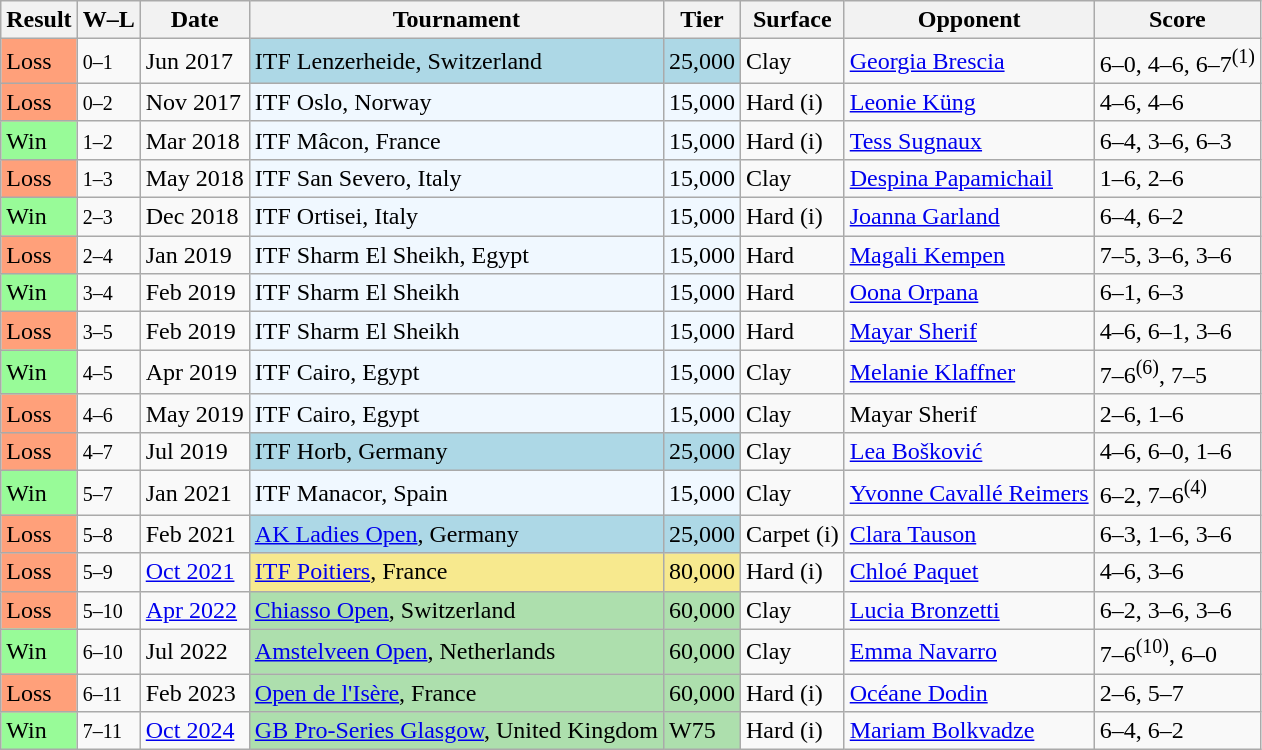<table class="sortable wikitable">
<tr>
<th>Result</th>
<th class="unsortable">W–L</th>
<th>Date</th>
<th>Tournament</th>
<th>Tier</th>
<th>Surface</th>
<th>Opponent</th>
<th class="unsortable">Score</th>
</tr>
<tr>
<td bgcolor="FFA07A">Loss</td>
<td><small>0–1</small></td>
<td>Jun 2017</td>
<td style="background:lightblue;">ITF Lenzerheide, Switzerland</td>
<td style="background:lightblue;">25,000</td>
<td>Clay</td>
<td> <a href='#'>Georgia Brescia</a></td>
<td>6–0, 4–6, 6–7<sup>(1)</sup></td>
</tr>
<tr>
<td bgcolor="FFA07A">Loss</td>
<td><small>0–2</small></td>
<td>Nov 2017</td>
<td style="background:#f0f8ff;">ITF Oslo, Norway</td>
<td style="background:#f0f8ff;">15,000</td>
<td>Hard (i)</td>
<td> <a href='#'>Leonie Küng</a></td>
<td>4–6, 4–6</td>
</tr>
<tr>
<td style="background:#98fb98;">Win</td>
<td><small>1–2</small></td>
<td>Mar 2018</td>
<td style="background:#f0f8ff;">ITF Mâcon, France</td>
<td style="background:#f0f8ff;">15,000</td>
<td>Hard (i)</td>
<td> <a href='#'>Tess Sugnaux</a></td>
<td>6–4, 3–6, 6–3</td>
</tr>
<tr>
<td bgcolor="FFA07A">Loss</td>
<td><small>1–3</small></td>
<td>May 2018</td>
<td style="background:#f0f8ff;">ITF San Severo, Italy</td>
<td style="background:#f0f8ff;">15,000</td>
<td>Clay</td>
<td> <a href='#'>Despina Papamichail</a></td>
<td>1–6, 2–6</td>
</tr>
<tr>
<td style="background:#98fb98;">Win</td>
<td><small>2–3</small></td>
<td>Dec 2018</td>
<td style="background:#f0f8ff;">ITF Ortisei, Italy</td>
<td style="background:#f0f8ff;">15,000</td>
<td>Hard (i)</td>
<td> <a href='#'>Joanna Garland</a></td>
<td>6–4, 6–2</td>
</tr>
<tr>
<td bgcolor="FFA07A">Loss</td>
<td><small>2–4</small></td>
<td>Jan 2019</td>
<td style="background:#f0f8ff;">ITF Sharm El Sheikh, Egypt</td>
<td style="background:#f0f8ff;">15,000</td>
<td>Hard</td>
<td> <a href='#'>Magali Kempen</a></td>
<td>7–5, 3–6, 3–6</td>
</tr>
<tr>
<td style="background:#98fb98;">Win</td>
<td><small>3–4</small></td>
<td>Feb 2019</td>
<td style="background:#f0f8ff;">ITF Sharm El Sheikh</td>
<td style="background:#f0f8ff;">15,000</td>
<td>Hard</td>
<td> <a href='#'>Oona Orpana</a></td>
<td>6–1, 6–3</td>
</tr>
<tr>
<td bgcolor="FFA07A">Loss</td>
<td><small>3–5</small></td>
<td>Feb 2019</td>
<td style="background:#f0f8ff;">ITF Sharm El Sheikh</td>
<td style="background:#f0f8ff;">15,000</td>
<td>Hard</td>
<td> <a href='#'>Mayar Sherif</a></td>
<td>4–6, 6–1, 3–6</td>
</tr>
<tr>
<td style="background:#98fb98;">Win</td>
<td><small>4–5</small></td>
<td>Apr 2019</td>
<td style="background:#f0f8ff;">ITF Cairo, Egypt</td>
<td style="background:#f0f8ff;">15,000</td>
<td>Clay</td>
<td> <a href='#'>Melanie Klaffner</a></td>
<td>7–6<sup>(6)</sup>, 7–5</td>
</tr>
<tr>
<td bgcolor="FFA07A">Loss</td>
<td><small>4–6</small></td>
<td>May 2019</td>
<td style="background:#f0f8ff;">ITF Cairo, Egypt</td>
<td style="background:#f0f8ff;">15,000</td>
<td>Clay</td>
<td> Mayar Sherif</td>
<td>2–6, 1–6</td>
</tr>
<tr>
<td bgcolor="FFA07A">Loss</td>
<td><small>4–7</small></td>
<td>Jul 2019</td>
<td style="background:lightblue;">ITF Horb, Germany</td>
<td style="background:lightblue;">25,000</td>
<td>Clay</td>
<td> <a href='#'>Lea Bošković</a></td>
<td>4–6, 6–0, 1–6</td>
</tr>
<tr>
<td style="background:#98fb98;">Win</td>
<td><small>5–7</small></td>
<td>Jan 2021</td>
<td style="background:#f0f8ff;">ITF Manacor, Spain</td>
<td style="background:#f0f8ff;">15,000</td>
<td>Clay</td>
<td> <a href='#'>Yvonne Cavallé Reimers</a></td>
<td>6–2, 7–6<sup>(4)</sup></td>
</tr>
<tr>
<td bgcolor="FFA07A">Loss</td>
<td><small>5–8</small></td>
<td>Feb 2021</td>
<td style="background:lightblue;"><a href='#'>AK Ladies Open</a>, Germany</td>
<td style="background:lightblue;">25,000</td>
<td>Carpet (i)</td>
<td> <a href='#'>Clara Tauson</a></td>
<td>6–3, 1–6, 3–6</td>
</tr>
<tr>
<td bgcolor="FFA07A">Loss</td>
<td><small>5–9</small></td>
<td><a href='#'>Oct 2021</a></td>
<td style="background:#f7e98e;"><a href='#'>ITF Poitiers</a>, France</td>
<td style="background:#f7e98e;">80,000</td>
<td>Hard (i)</td>
<td> <a href='#'>Chloé Paquet</a></td>
<td>4–6, 3–6</td>
</tr>
<tr>
<td bgcolor="FFA07A">Loss</td>
<td><small>5–10</small></td>
<td><a href='#'>Apr 2022</a></td>
<td style="background:#addfad;"><a href='#'>Chiasso Open</a>, Switzerland</td>
<td style="background:#addfad;">60,000</td>
<td>Clay</td>
<td> <a href='#'>Lucia Bronzetti</a></td>
<td>6–2, 3–6, 3–6</td>
</tr>
<tr>
<td style="background:#98fb98;">Win</td>
<td><small>6–10</small></td>
<td>Jul 2022</td>
<td style="background:#addfad;"><a href='#'>Amstelveen Open</a>, Netherlands</td>
<td style="background:#addfad;">60,000</td>
<td>Clay</td>
<td> <a href='#'>Emma Navarro</a></td>
<td>7–6<sup>(10)</sup>, 6–0</td>
</tr>
<tr>
<td bgcolor="FFA07A">Loss</td>
<td><small>6–11</small></td>
<td>Feb 2023</td>
<td style="background:#addfad;"><a href='#'>Open de l'Isère</a>, France</td>
<td style="background:#addfad;">60,000</td>
<td>Hard (i)</td>
<td> <a href='#'>Océane Dodin</a></td>
<td>2–6, 5–7</td>
</tr>
<tr>
<td style="background:#98fb98;">Win</td>
<td><small>7–11</small></td>
<td><a href='#'>Oct 2024</a></td>
<td style="background:#addfad;"><a href='#'>GB Pro-Series Glasgow</a>, United Kingdom</td>
<td style="background:#addfad;">W75</td>
<td>Hard (i)</td>
<td> <a href='#'>Mariam Bolkvadze</a></td>
<td>6–4, 6–2</td>
</tr>
</table>
